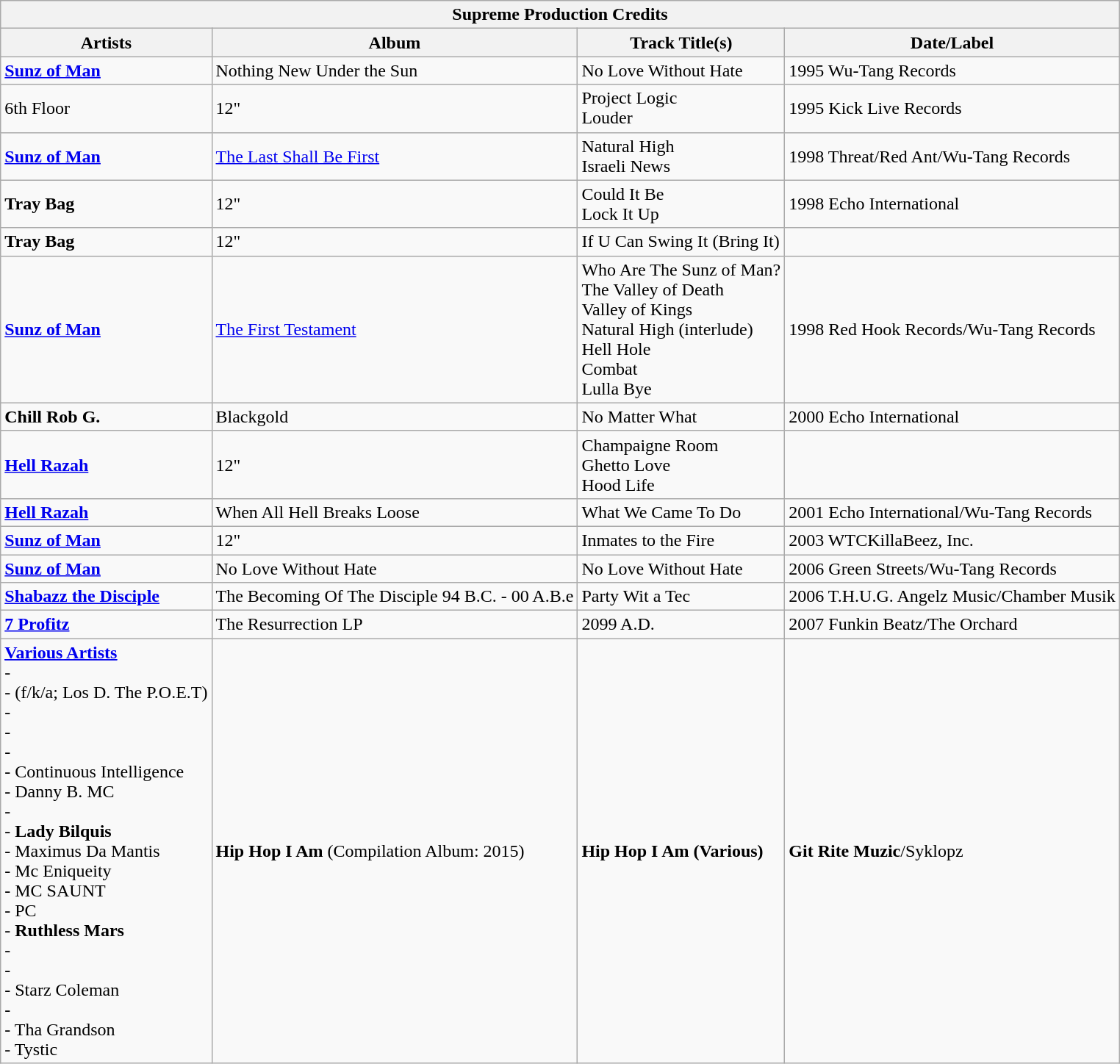<table class="wikitable">
<tr>
<th colspan=4>Supreme Production Credits</th>
</tr>
<tr>
<th>Artists</th>
<th>Album</th>
<th>Track Title(s)</th>
<th>Date/Label</th>
</tr>
<tr>
<td><strong><a href='#'>Sunz of Man</a></strong></td>
<td>Nothing New Under the Sun</td>
<td>No Love Without Hate</td>
<td>1995 Wu-Tang Records</td>
</tr>
<tr>
<td>6th Floor</td>
<td>12"</td>
<td>Project Logic<br>Louder</td>
<td>1995 Kick Live Records</td>
</tr>
<tr>
<td><strong><a href='#'>Sunz of Man</a></strong></td>
<td><a href='#'>The Last Shall Be First</a></td>
<td>Natural High<br>Israeli News</td>
<td>1998 Threat/Red Ant/Wu-Tang Records</td>
</tr>
<tr>
<td><strong>Tray Bag</strong></td>
<td>12"</td>
<td>Could It Be<br>Lock It Up</td>
<td>1998 Echo International</td>
</tr>
<tr>
<td><strong>Tray Bag</strong></td>
<td>12"</td>
<td>If U Can Swing It (Bring It)</td>
<td></td>
</tr>
<tr>
<td><strong><a href='#'>Sunz of Man</a></strong></td>
<td><a href='#'>The First Testament</a></td>
<td>Who Are The Sunz of Man?<br>The Valley of Death<br>Valley of Kings<br>Natural High (interlude)<br>Hell Hole<br>Combat<br>Lulla Bye</td>
<td>1998 Red Hook Records/Wu-Tang Records</td>
</tr>
<tr>
<td><strong>Chill Rob G.</strong></td>
<td>Blackgold</td>
<td>No Matter What</td>
<td>2000 Echo International</td>
</tr>
<tr>
<td><strong><a href='#'>Hell Razah</a></strong></td>
<td>12"</td>
<td>Champaigne Room<br>Ghetto Love<br>Hood Life</td>
<td></td>
</tr>
<tr>
<td><strong><a href='#'>Hell Razah</a></strong></td>
<td>When All Hell Breaks Loose</td>
<td>What We Came To Do</td>
<td>2001 Echo International/Wu-Tang Records</td>
</tr>
<tr>
<td><strong><a href='#'>Sunz of Man</a></strong></td>
<td>12"</td>
<td>Inmates to the Fire</td>
<td>2003 WTCKillaBeez, Inc.</td>
</tr>
<tr>
<td><strong><a href='#'>Sunz of Man</a></strong></td>
<td>No Love Without Hate</td>
<td>No Love Without Hate</td>
<td>2006 Green Streets/Wu-Tang Records</td>
</tr>
<tr>
<td><strong><a href='#'>Shabazz the Disciple</a></strong></td>
<td>The Becoming Of The Disciple 94 B.C. - 00 A.B.e</td>
<td>Party Wit a Tec</td>
<td>2006 T.H.U.G. Angelz Music/Chamber Musik</td>
</tr>
<tr>
<td><strong><a href='#'>7 Profitz</a></strong></td>
<td>The Resurrection LP</td>
<td>2099 A.D.</td>
<td>2007 Funkin Beatz/The Orchard</td>
</tr>
<tr>
<td><strong><a href='#'><u>Various Artists</u></a></strong><br>- <br>- <strong></strong> (f/k/a; Los D. The P.O.E.T)<br>- <strong></strong><br>- <strong></strong><br>- <br>- Continuous Intelligence<br>- Danny B. MC<br>- <strong></strong><br>- <strong>Lady Bilquis</strong><br>- Maximus Da Mantis<br>- Mc Eniqueity<br>- MC SAUNT<br>- PC<br>- <strong>Ruthless Mars</strong><br>- <br>- <br>- Starz Coleman<br>- <strong></strong><br>- Tha Grandson<br>- Tystic</td>
<td><strong>Hip Hop I Am</strong> (Compilation Album: 2015)</td>
<td><strong>Hip Hop I Am (Various)</strong></td>
<td><strong>Git Rite Muzic</strong>/Syklopz</td>
</tr>
</table>
